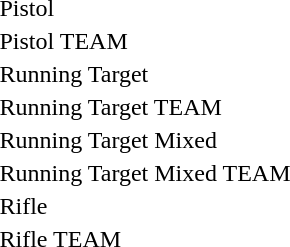<table>
<tr>
<td>Pistol</td>
<td></td>
<td></td>
<td></td>
</tr>
<tr>
<td>Pistol TEAM</td>
<td></td>
<td></td>
<td></td>
</tr>
<tr>
<td>Running Target</td>
<td></td>
<td></td>
<td></td>
</tr>
<tr>
<td>Running Target TEAM</td>
<td></td>
<td></td>
<td></td>
</tr>
<tr>
<td>Running Target Mixed</td>
<td></td>
<td></td>
<td></td>
</tr>
<tr>
<td>Running Target Mixed TEAM</td>
<td></td>
<td></td>
<td></td>
</tr>
<tr>
<td>Rifle</td>
<td></td>
<td></td>
<td></td>
</tr>
<tr>
<td>Rifle TEAM</td>
<td></td>
<td></td>
<td></td>
</tr>
</table>
